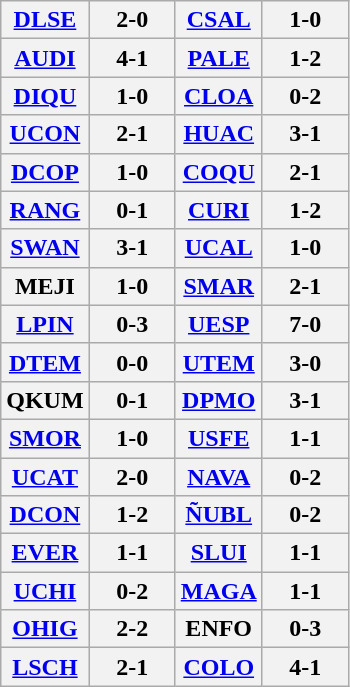<table class="wikitable" style="text-align:center">
<tr>
<th !width="50"><a href='#'>DLSE</a></th>
<th width="50">2-0</th>
<th width="50"><a href='#'>CSAL</a></th>
<th width="50">1-0</th>
</tr>
<tr>
<th !width="50"><a href='#'>AUDI</a></th>
<th width="50">4-1</th>
<th width="50"><a href='#'>PALE</a></th>
<th width="50">1-2</th>
</tr>
<tr>
<th !width="50"><a href='#'>DIQU</a></th>
<th width="50">1-0</th>
<th width="50"><a href='#'>CLOA</a></th>
<th width="50">0-2</th>
</tr>
<tr>
<th !width="50"><a href='#'>UCON</a></th>
<th width="50">2-1</th>
<th width="50"><a href='#'>HUAC</a></th>
<th width="50">3-1</th>
</tr>
<tr>
<th !width="50"><a href='#'>DCOP</a></th>
<th width="50">1-0</th>
<th width="50"><a href='#'>COQU</a></th>
<th width="50">2-1</th>
</tr>
<tr>
<th !width="50"><a href='#'>RANG</a></th>
<th width="50">0-1</th>
<th width="50"><a href='#'>CURI</a></th>
<th width="50">1-2</th>
</tr>
<tr>
<th !width="50"><a href='#'>SWAN</a></th>
<th width="50">3-1</th>
<th width="50"><a href='#'>UCAL</a></th>
<th width="50">1-0</th>
</tr>
<tr>
<th !width="50">MEJI</th>
<th width="50">1-0</th>
<th width="50"><a href='#'>SMAR</a></th>
<th width="50">2-1</th>
</tr>
<tr>
<th !width="50"><a href='#'>LPIN</a></th>
<th width="50">0-3</th>
<th width="50"><a href='#'>UESP</a></th>
<th width="50">7-0</th>
</tr>
<tr>
<th !width="50"><a href='#'>DTEM</a></th>
<th width="50">0-0</th>
<th width="50"><a href='#'>UTEM</a></th>
<th width="50">3-0</th>
</tr>
<tr>
<th !width="50">QKUM</th>
<th width="50">0-1</th>
<th width="50"><a href='#'>DPMO</a></th>
<th width="50">3-1</th>
</tr>
<tr>
<th !width="50"><a href='#'>SMOR</a></th>
<th width="50">1-0</th>
<th width="50"><a href='#'>USFE</a></th>
<th width="50">1-1</th>
</tr>
<tr>
<th !width="50"><a href='#'>UCAT</a></th>
<th width="50">2-0</th>
<th width="50"><a href='#'>NAVA</a></th>
<th width="50">0-2</th>
</tr>
<tr>
<th !width="50"><a href='#'>DCON</a></th>
<th width="50">1-2</th>
<th width="50"><a href='#'>ÑUBL</a></th>
<th width="50">0-2</th>
</tr>
<tr>
<th !width="50"><a href='#'>EVER</a></th>
<th width="50">1-1</th>
<th width="50"><a href='#'>SLUI</a></th>
<th width="50">1-1</th>
</tr>
<tr>
<th !width="50"><a href='#'>UCHI</a></th>
<th width="50">0-2</th>
<th width="50"><a href='#'>MAGA</a></th>
<th width="50">1-1</th>
</tr>
<tr>
<th !width="50"><a href='#'>OHIG</a></th>
<th width="50">2-2</th>
<th width="50">ENFO</th>
<th width="50">0-3</th>
</tr>
<tr>
<th !width="50"><a href='#'>LSCH</a></th>
<th width="50">2-1</th>
<th width="50"><a href='#'>COLO</a></th>
<th width="50">4-1</th>
</tr>
</table>
